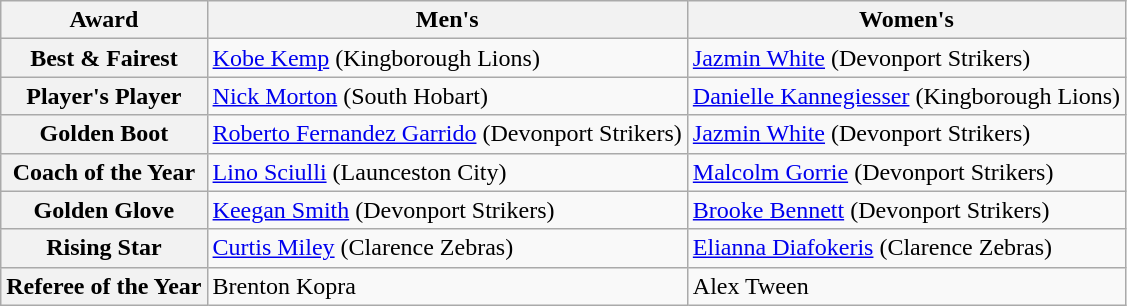<table class="wikitable">
<tr>
<th>Award</th>
<th>Men's</th>
<th>Women's</th>
</tr>
<tr>
<th>Best & Fairest</th>
<td><a href='#'>Kobe Kemp</a> (Kingborough Lions)</td>
<td><a href='#'>Jazmin White</a> (Devonport Strikers)</td>
</tr>
<tr>
<th>Player's Player</th>
<td><a href='#'>Nick Morton</a> (South Hobart)</td>
<td><a href='#'>Danielle Kannegiesser</a> (Kingborough Lions)</td>
</tr>
<tr>
<th>Golden Boot</th>
<td><a href='#'>Roberto Fernandez Garrido</a> (Devonport Strikers)</td>
<td><a href='#'>Jazmin White</a> (Devonport Strikers)</td>
</tr>
<tr>
<th>Coach of the Year</th>
<td><a href='#'>Lino Sciulli</a> (Launceston City)</td>
<td><a href='#'>Malcolm Gorrie</a> (Devonport Strikers)</td>
</tr>
<tr>
<th>Golden Glove</th>
<td><a href='#'>Keegan Smith</a> (Devonport Strikers)</td>
<td><a href='#'>Brooke Bennett</a> (Devonport Strikers)</td>
</tr>
<tr>
<th>Rising Star</th>
<td><a href='#'>Curtis Miley</a> (Clarence Zebras)</td>
<td><a href='#'>Elianna Diafokeris</a> (Clarence Zebras)</td>
</tr>
<tr>
<th>Referee of the Year</th>
<td>Brenton Kopra</td>
<td>Alex Tween</td>
</tr>
</table>
